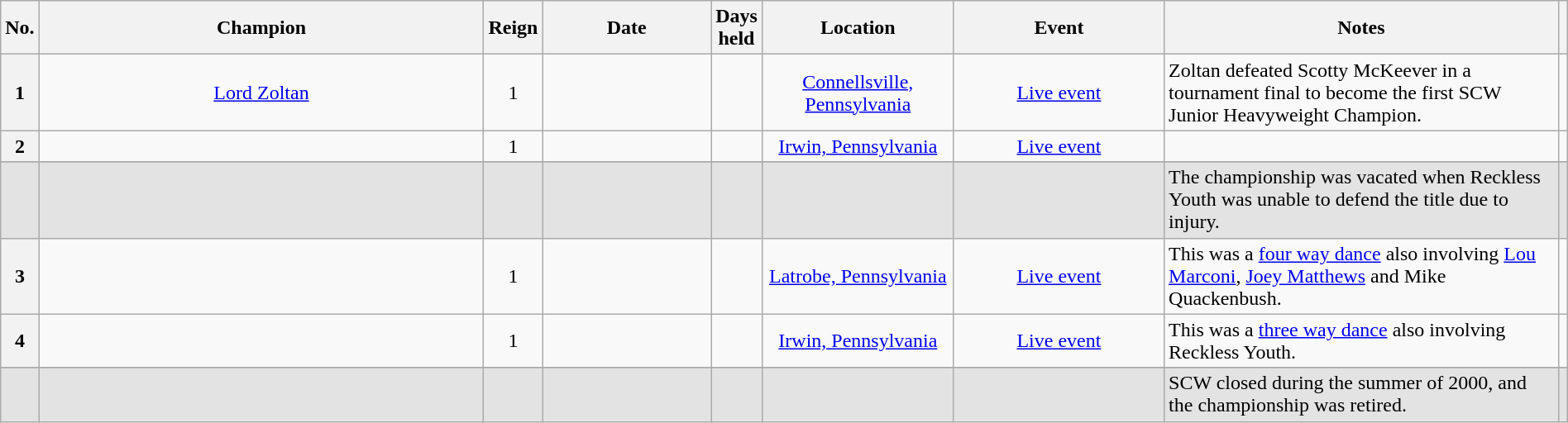<table class="wikitable sortable" width=100% style="text-align: center">
<tr>
<th width=0 scope="col">No.</th>
<th width=32% scope="col">Champion</th>
<th width=0 scope="col">Reign</th>
<th width=12% scope="col">Date</th>
<th width=0 scope="col">Days held</th>
<th width=13% scope="col">Location</th>
<th width=15% scope="col">Event</th>
<th width=60% class="unsortable" scope="col">Notes</th>
<th width=0 class="unsortable" scope="col"></th>
</tr>
<tr>
<th scope="row">1</th>
<td><a href='#'>Lord Zoltan</a></td>
<td>1</td>
<td></td>
<td></td>
<td><a href='#'>Connellsville, Pennsylvania</a></td>
<td><a href='#'>Live event</a></td>
<td align="left">Zoltan defeated Scotty McKeever in a tournament final to become the first SCW Junior Heavyweight Champion.</td>
<td></td>
</tr>
<tr>
<th scope="row">2</th>
<td></td>
<td>1</td>
<td></td>
<td></td>
<td><a href='#'>Irwin, Pennsylvania</a></td>
<td><a href='#'>Live event</a></td>
<td align=left> </td>
<td></td>
</tr>
<tr>
</tr>
<tr style="background-color:#e3e3e3">
<td></td>
<td></td>
<td></td>
<td></td>
<td></td>
<td></td>
<td></td>
<td align=left>The championship was vacated when Reckless Youth was unable to defend the title due to injury.</td>
<td></td>
</tr>
<tr>
<th scope="row">3</th>
<td></td>
<td>1</td>
<td></td>
<td></td>
<td><a href='#'>Latrobe, Pennsylvania</a></td>
<td><a href='#'>Live event</a></td>
<td align=left>This was a <a href='#'>four way dance</a> also involving <a href='#'>Lou Marconi</a>, <a href='#'>Joey Matthews</a> and Mike Quackenbush.</td>
<td></td>
</tr>
<tr>
<th scope="row">4</th>
<td></td>
<td>1</td>
<td></td>
<td></td>
<td><a href='#'>Irwin, Pennsylvania</a></td>
<td><a href='#'>Live event</a></td>
<td align=left>This was a <a href='#'>three way dance</a> also involving Reckless Youth.</td>
<td></td>
</tr>
<tr>
</tr>
<tr style="background-color:#e3e3e3">
<td></td>
<td></td>
<td></td>
<td></td>
<td></td>
<td></td>
<td></td>
<td align=left>SCW closed during the summer of 2000, and the championship was retired.</td>
<td></td>
</tr>
</table>
